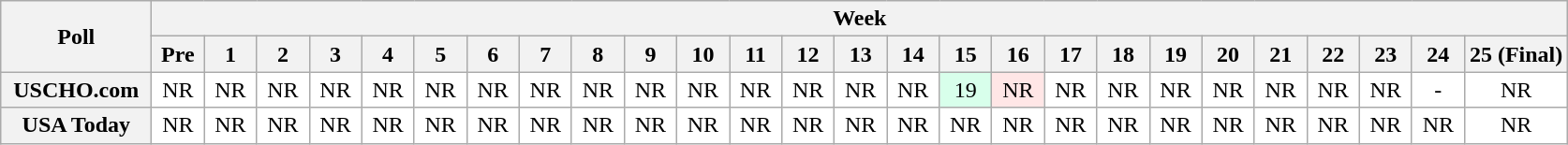<table class="wikitable" style="white-space:nowrap;">
<tr>
<th scope="col" width="100" rowspan="2">Poll</th>
<th colspan="26">Week</th>
</tr>
<tr>
<th scope="col" width="30">Pre</th>
<th scope="col" width="30">1</th>
<th scope="col" width="30">2</th>
<th scope="col" width="30">3</th>
<th scope="col" width="30">4</th>
<th scope="col" width="30">5</th>
<th scope="col" width="30">6</th>
<th scope="col" width="30">7</th>
<th scope="col" width="30">8</th>
<th scope="col" width="30">9</th>
<th scope="col" width="30">10</th>
<th scope="col" width="30">11</th>
<th scope="col" width="30">12</th>
<th scope="col" width="30">13</th>
<th scope="col" width="30">14</th>
<th scope="col" width="30">15</th>
<th scope="col" width="30">16</th>
<th scope="col" width="30">17</th>
<th scope="col" width="30">18</th>
<th scope="col" width="30">19</th>
<th scope="col" width="30">20</th>
<th scope="col" width="30">21</th>
<th scope="col" width="30">22</th>
<th scope="col" width="30">23</th>
<th scope="col" width="30">24</th>
<th scope="col" width="30">25 (Final)</th>
</tr>
<tr style="text-align:center;">
<th>USCHO.com</th>
<td bgcolor=FFFFFF>NR</td>
<td bgcolor=FFFFFF>NR</td>
<td bgcolor=FFFFFF>NR</td>
<td bgcolor=FFFFFF>NR</td>
<td bgcolor=FFFFFF>NR</td>
<td bgcolor=FFFFFF>NR</td>
<td bgcolor=FFFFFF>NR</td>
<td bgcolor=FFFFFF>NR</td>
<td bgcolor=FFFFFF>NR</td>
<td bgcolor=FFFFFF>NR</td>
<td bgcolor=FFFFFF>NR</td>
<td bgcolor=FFFFFF>NR</td>
<td bgcolor=FFFFFF>NR</td>
<td bgcolor=FFFFFF>NR</td>
<td bgcolor=FFFFFF>NR</td>
<td bgcolor=D8FFEB>19</td>
<td bgcolor=FFE6E6>NR</td>
<td bgcolor=FFFFFF>NR</td>
<td bgcolor=FFFFFF>NR</td>
<td bgcolor=FFFFFF>NR</td>
<td bgcolor=FFFFFF>NR</td>
<td bgcolor=FFFFFF>NR</td>
<td bgcolor=FFFFFF>NR</td>
<td bgcolor=FFFFFF>NR</td>
<td bgcolor=FFFFFF>-</td>
<td bgcolor=FFFFFF>NR</td>
</tr>
<tr style="text-align:center;">
<th>USA Today</th>
<td bgcolor=FFFFFF>NR</td>
<td bgcolor=FFFFFF>NR</td>
<td bgcolor=FFFFFF>NR</td>
<td bgcolor=FFFFFF>NR</td>
<td bgcolor=FFFFFF>NR</td>
<td bgcolor=FFFFFF>NR</td>
<td bgcolor=FFFFFF>NR</td>
<td bgcolor=FFFFFF>NR</td>
<td bgcolor=FFFFFF>NR</td>
<td bgcolor=FFFFFF>NR</td>
<td bgcolor=FFFFFF>NR</td>
<td bgcolor=FFFFFF>NR</td>
<td bgcolor=FFFFFF>NR</td>
<td bgcolor=FFFFFF>NR</td>
<td bgcolor=FFFFFF>NR</td>
<td bgcolor=FFFFFF>NR</td>
<td bgcolor=FFFFFF>NR</td>
<td bgcolor=FFFFFF>NR</td>
<td bgcolor=FFFFFF>NR</td>
<td bgcolor=FFFFFF>NR</td>
<td bgcolor=FFFFFF>NR</td>
<td bgcolor=FFFFFF>NR</td>
<td bgcolor=FFFFFF>NR</td>
<td bgcolor=FFFFFF>NR</td>
<td bgcolor=FFFFFF>NR</td>
<td bgcolor=FFFFFF>NR</td>
</tr>
</table>
